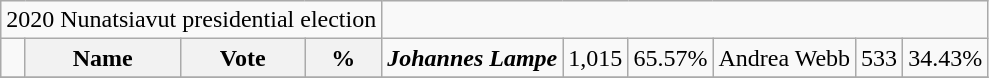<table class="wikitable">
<tr>
<td colspan=4 align=center>2020 Nunatsiavut presidential election</td>
</tr>
<tr>
<td></td>
<th><strong>Name </strong></th>
<th><strong>Vote</strong></th>
<th><strong>%</strong><br></th>
<td><strong><em>Johannes Lampe</em></strong></td>
<td>1,015</td>
<td>65.57%<br></td>
<td>Andrea Webb</td>
<td>533</td>
<td>34.43%</td>
</tr>
<tr>
</tr>
</table>
